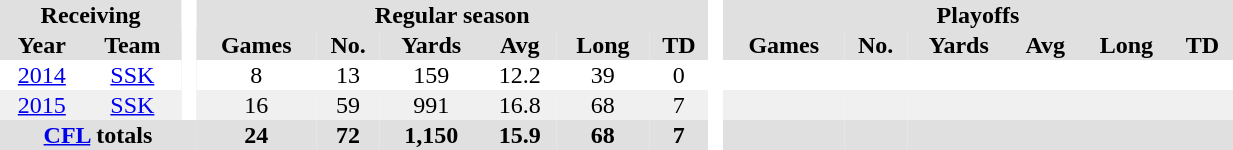<table border="0" cellpadding="1" cellspacing="0"  style="width:65%; text-align:center;">
<tr style="background:#e0e0e0;">
<th colspan="2">Receiving</th>
<th rowspan="99" style="background:#fff;"> </th>
<th colspan="6">Regular season</th>
<th rowspan="99" style="background:#fff;"> </th>
<th colspan="6">Playoffs</th>
</tr>
<tr style="background:#e0e0e0;">
<th>Year</th>
<th>Team</th>
<th>Games</th>
<th>No.</th>
<th>Yards</th>
<th>Avg</th>
<th>Long</th>
<th>TD</th>
<th>Games</th>
<th>No.</th>
<th>Yards</th>
<th>Avg</th>
<th>Long</th>
<th>TD</th>
</tr>
<tr style="text-align:center;">
<td><a href='#'>2014</a></td>
<td><a href='#'>SSK</a></td>
<td>8</td>
<td>13</td>
<td>159</td>
<td>12.2</td>
<td>39</td>
<td>0</td>
<td></td>
<td></td>
<td></td>
<td></td>
<td></td>
<td></td>
</tr>
<tr style="text-align:center; background:#f0f0f0;">
<td><a href='#'>2015</a></td>
<td><a href='#'>SSK</a></td>
<td>16</td>
<td>59</td>
<td>991</td>
<td>16.8</td>
<td>68</td>
<td>7</td>
<td></td>
<td></td>
<td></td>
<td></td>
<td></td>
<td></td>
</tr>
<tr style="background:#e0e0e0;">
<th colspan="3"><a href='#'>CFL</a> totals</th>
<th>24</th>
<th>72</th>
<th>1,150</th>
<th>15.9</th>
<th>68</th>
<th>7</th>
<th></th>
<th></th>
<th></th>
<th></th>
<th></th>
<th></th>
</tr>
</table>
